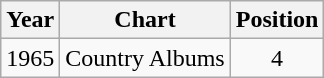<table class="wikitable">
<tr>
<th>Year</th>
<th>Chart</th>
<th>Position</th>
</tr>
<tr>
<td>1965</td>
<td>Country Albums</td>
<td style="text-align:center;">4</td>
</tr>
</table>
